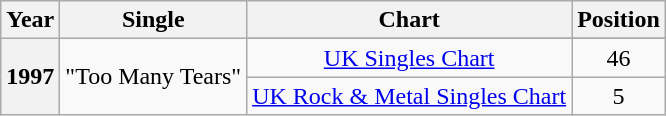<table class="wikitable plainrowheaders" style="text-align:center;">
<tr>
<th>Year</th>
<th>Single</th>
<th>Chart</th>
<th>Position</th>
</tr>
<tr>
<th scope="row" rowspan="3">1997</th>
<td rowspan="3">"Too Many Tears"</td>
</tr>
<tr>
<td><a href='#'>UK Singles Chart</a></td>
<td align="center">46</td>
</tr>
<tr>
<td><a href='#'>UK Rock & Metal Singles Chart</a></td>
<td align="center">5</td>
</tr>
</table>
